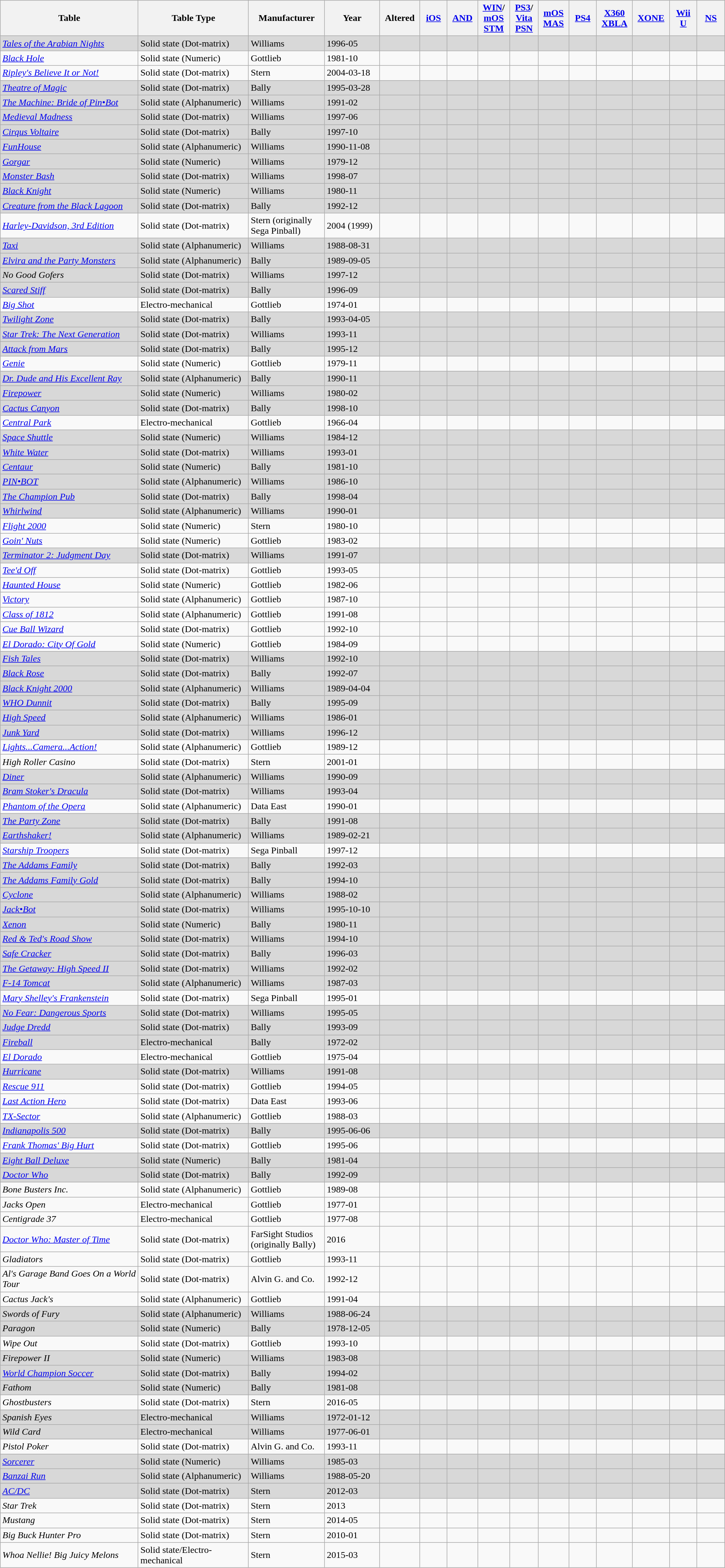<table class="wikitable sortable" style=>
<tr>
<th style="width:15%;">Table</th>
<th style="width:12%;">Table Type</th>
<th style="width:8%;">Manufacturer</th>
<th style="width:6%;">Year</th>
<th style="width:3%;">Altered</th>
<th style="width:3%;"><a href='#'>iOS</a></th>
<th style="width:3%;"><a href='#'>AND</a></th>
<th style="width:3%;"><a href='#'>WIN</a>/ <a href='#'>mOS</a> <a href='#'>STM</a></th>
<th style="width:3%;"><a href='#'>PS3</a>/ <a href='#'>Vita</a> <a href='#'>PSN</a></th>
<th style="width:3%;"><a href='#'>mOS</a> <a href='#'>MAS</a></th>
<th style="width:3%;"><a href='#'>PS4</a></th>
<th style="width:3%;"><a href='#'>X360</a> <a href='#'>XBLA</a></th>
<th style="width:3%;"><a href='#'>XONE</a></th>
<th style="width:3%;"><a href='#'>Wii U</a></th>
<th style="width:3%;"><a href='#'>NS</a></th>
</tr>
<tr style="background-color:#D8D8D8;">
<td><em><a href='#'>Tales of the Arabian Nights</a></em></td>
<td>Solid state (Dot-matrix)</td>
<td>Williams</td>
<td>1996-05</td>
<td></td>
<td></td>
<td></td>
<td></td>
<td></td>
<td></td>
<td></td>
<td></td>
<td></td>
<td></td>
<td></td>
</tr>
<tr>
<td><em><a href='#'>Black Hole</a></em></td>
<td>Solid state (Numeric)</td>
<td>Gottlieb</td>
<td>1981-10</td>
<td></td>
<td></td>
<td></td>
<td></td>
<td></td>
<td></td>
<td></td>
<td></td>
<td></td>
<td></td>
<td></td>
</tr>
<tr>
<td><em><a href='#'>Ripley's Believe It or Not!</a></em></td>
<td>Solid state (Dot-matrix)</td>
<td>Stern</td>
<td>2004-03-18</td>
<td></td>
<td></td>
<td></td>
<td></td>
<td></td>
<td></td>
<td></td>
<td></td>
<td></td>
<td></td>
<td></td>
</tr>
<tr style="background-color:#D8D8D8;">
<td><em><a href='#'>Theatre of Magic</a></em></td>
<td>Solid state (Dot-matrix)</td>
<td>Bally</td>
<td>1995-03-28</td>
<td></td>
<td></td>
<td></td>
<td></td>
<td></td>
<td></td>
<td></td>
<td></td>
<td></td>
<td></td>
<td></td>
</tr>
<tr style="background-color:#D8D8D8;">
<td><em><a href='#'>The Machine: Bride of Pin•Bot</a></em></td>
<td>Solid state (Alphanumeric)</td>
<td>Williams</td>
<td>1991-02</td>
<td></td>
<td></td>
<td></td>
<td></td>
<td></td>
<td></td>
<td></td>
<td></td>
<td></td>
<td></td>
<td></td>
</tr>
<tr style="background-color:#D8D8D8;">
<td><em><a href='#'>Medieval Madness</a></em></td>
<td>Solid state (Dot-matrix)</td>
<td>Williams</td>
<td>1997-06</td>
<td></td>
<td></td>
<td></td>
<td></td>
<td></td>
<td></td>
<td></td>
<td></td>
<td></td>
<td></td>
<td></td>
</tr>
<tr style="background-color:#D8D8D8;">
<td><em><a href='#'>Cirqus Voltaire</a></em></td>
<td>Solid state (Dot-matrix)</td>
<td>Bally</td>
<td>1997-10</td>
<td></td>
<td></td>
<td></td>
<td></td>
<td></td>
<td></td>
<td></td>
<td></td>
<td></td>
<td></td>
<td></td>
</tr>
<tr style="background-color:#D8D8D8;">
<td><em><a href='#'>FunHouse</a></em></td>
<td>Solid state (Alphanumeric)</td>
<td>Williams</td>
<td>1990-11-08</td>
<td></td>
<td></td>
<td></td>
<td></td>
<td></td>
<td></td>
<td></td>
<td></td>
<td></td>
<td></td>
<td></td>
</tr>
<tr style="background-color:#D8D8D8;">
<td><em><a href='#'>Gorgar</a></em></td>
<td>Solid state (Numeric)</td>
<td>Williams</td>
<td>1979-12</td>
<td></td>
<td></td>
<td></td>
<td></td>
<td></td>
<td></td>
<td></td>
<td></td>
<td></td>
<td></td>
<td></td>
</tr>
<tr style="background-color:#D8D8D8;">
<td><em><a href='#'>Monster Bash</a></em></td>
<td>Solid state (Dot-matrix)</td>
<td>Williams</td>
<td>1998-07</td>
<td></td>
<td></td>
<td></td>
<td></td>
<td></td>
<td></td>
<td></td>
<td></td>
<td></td>
<td></td>
<td></td>
</tr>
<tr style="background-color:#D8D8D8;">
<td><em><a href='#'>Black Knight</a></em></td>
<td>Solid state (Numeric)</td>
<td>Williams</td>
<td>1980-11</td>
<td></td>
<td></td>
<td></td>
<td></td>
<td></td>
<td></td>
<td></td>
<td></td>
<td></td>
<td></td>
<td></td>
</tr>
<tr style="background-color:#D8D8D8;">
<td><em><a href='#'>Creature from the Black Lagoon</a></em></td>
<td>Solid state (Dot-matrix)</td>
<td>Bally</td>
<td>1992-12</td>
<td></td>
<td></td>
<td></td>
<td></td>
<td></td>
<td></td>
<td></td>
<td></td>
<td></td>
<td></td>
<td></td>
</tr>
<tr>
<td><em><a href='#'>Harley-Davidson, 3rd Edition</a></em></td>
<td>Solid state (Dot-matrix)</td>
<td>Stern (originally Sega Pinball)</td>
<td>2004 (1999)</td>
<td></td>
<td></td>
<td></td>
<td></td>
<td></td>
<td></td>
<td></td>
<td></td>
<td></td>
<td></td>
<td></td>
</tr>
<tr style="background-color:#D8D8D8;">
<td><em><a href='#'>Taxi</a></em></td>
<td>Solid state (Alphanumeric)</td>
<td>Williams</td>
<td>1988-08-31</td>
<td></td>
<td></td>
<td></td>
<td></td>
<td></td>
<td></td>
<td></td>
<td></td>
<td></td>
<td></td>
<td></td>
</tr>
<tr style="background-color:#D8D8D8;">
<td><em><a href='#'>Elvira and the Party Monsters</a></em></td>
<td>Solid state (Alphanumeric)</td>
<td>Bally</td>
<td>1989-09-05</td>
<td></td>
<td></td>
<td></td>
<td></td>
<td></td>
<td></td>
<td></td>
<td></td>
<td></td>
<td></td>
<td></td>
</tr>
<tr style="background-color:#D8D8D8;">
<td><em>No Good Gofers</em></td>
<td>Solid state (Dot-matrix)</td>
<td>Williams</td>
<td>1997-12</td>
<td></td>
<td></td>
<td></td>
<td></td>
<td></td>
<td></td>
<td></td>
<td></td>
<td></td>
<td></td>
<td></td>
</tr>
<tr style="background-color:#D8D8D8;">
<td><em><a href='#'>Scared Stiff</a></em></td>
<td>Solid state (Dot-matrix)</td>
<td>Bally</td>
<td>1996-09</td>
<td></td>
<td></td>
<td></td>
<td></td>
<td></td>
<td></td>
<td></td>
<td></td>
<td></td>
<td></td>
<td></td>
</tr>
<tr>
<td><em><a href='#'>Big Shot</a></em></td>
<td>Electro-mechanical</td>
<td>Gottlieb</td>
<td>1974-01</td>
<td></td>
<td></td>
<td></td>
<td></td>
<td></td>
<td></td>
<td></td>
<td></td>
<td></td>
<td></td>
<td></td>
</tr>
<tr style="background-color:#D8D8D8;">
<td><em><a href='#'>Twilight Zone</a></em></td>
<td>Solid state (Dot-matrix)</td>
<td>Bally</td>
<td>1993-04-05</td>
<td></td>
<td></td>
<td></td>
<td></td>
<td></td>
<td></td>
<td></td>
<td></td>
<td></td>
<td></td>
<td></td>
</tr>
<tr style="background-color:#D8D8D8;">
<td><em><a href='#'>Star Trek: The Next Generation</a></em></td>
<td>Solid state (Dot-matrix)</td>
<td>Williams</td>
<td>1993-11</td>
<td></td>
<td></td>
<td></td>
<td></td>
<td></td>
<td></td>
<td></td>
<td></td>
<td></td>
<td></td>
<td></td>
</tr>
<tr style="background-color:#D8D8D8;">
<td><em><a href='#'>Attack from Mars</a></em></td>
<td>Solid state (Dot-matrix)</td>
<td>Bally</td>
<td>1995-12</td>
<td></td>
<td></td>
<td></td>
<td></td>
<td></td>
<td></td>
<td></td>
<td></td>
<td></td>
<td></td>
<td></td>
</tr>
<tr>
<td><em><a href='#'>Genie</a></em></td>
<td>Solid state (Numeric)</td>
<td>Gottlieb</td>
<td>1979-11</td>
<td></td>
<td></td>
<td></td>
<td></td>
<td></td>
<td></td>
<td></td>
<td></td>
<td></td>
<td></td>
<td></td>
</tr>
<tr style="background-color:#D8D8D8;">
<td><em><a href='#'>Dr. Dude and His Excellent Ray</a></em></td>
<td>Solid state (Alphanumeric)</td>
<td>Bally</td>
<td>1990-11</td>
<td></td>
<td></td>
<td></td>
<td></td>
<td></td>
<td></td>
<td></td>
<td></td>
<td></td>
<td></td>
<td></td>
</tr>
<tr style="background-color:#D8D8D8;">
<td><em><a href='#'>Firepower</a></em></td>
<td>Solid state (Numeric)</td>
<td>Williams</td>
<td>1980-02</td>
<td></td>
<td></td>
<td></td>
<td></td>
<td></td>
<td></td>
<td></td>
<td></td>
<td></td>
<td></td>
<td></td>
</tr>
<tr style="background-color:#D8D8D8;">
<td><em><a href='#'>Cactus Canyon</a></em></td>
<td>Solid state (Dot-matrix)</td>
<td>Bally</td>
<td>1998-10</td>
<td></td>
<td></td>
<td></td>
<td></td>
<td></td>
<td></td>
<td></td>
<td></td>
<td></td>
<td></td>
<td></td>
</tr>
<tr>
<td><em><a href='#'>Central Park</a></em></td>
<td>Electro-mechanical</td>
<td>Gottlieb</td>
<td>1966-04</td>
<td></td>
<td></td>
<td></td>
<td></td>
<td></td>
<td></td>
<td></td>
<td></td>
<td></td>
<td></td>
<td></td>
</tr>
<tr style="background-color:#D8D8D8;">
<td><em><a href='#'>Space Shuttle</a></em></td>
<td>Solid state (Numeric)</td>
<td>Williams</td>
<td>1984-12</td>
<td></td>
<td></td>
<td></td>
<td></td>
<td></td>
<td></td>
<td></td>
<td></td>
<td></td>
<td></td>
<td></td>
</tr>
<tr style="background-color:#D8D8D8;">
<td><em><a href='#'>White Water</a></em></td>
<td>Solid state (Dot-matrix)</td>
<td>Williams</td>
<td>1993-01</td>
<td></td>
<td></td>
<td></td>
<td></td>
<td></td>
<td></td>
<td></td>
<td></td>
<td></td>
<td></td>
<td></td>
</tr>
<tr style="background-color:#D8D8D8;">
<td><em><a href='#'>Centaur</a></em></td>
<td>Solid state (Numeric)</td>
<td>Bally</td>
<td>1981-10</td>
<td></td>
<td></td>
<td></td>
<td></td>
<td></td>
<td></td>
<td></td>
<td></td>
<td></td>
<td></td>
<td></td>
</tr>
<tr style="background-color:#D8D8D8;">
<td><em><a href='#'>PIN•BOT</a></em></td>
<td>Solid state (Alphanumeric)</td>
<td>Williams</td>
<td>1986-10</td>
<td></td>
<td></td>
<td></td>
<td></td>
<td></td>
<td></td>
<td></td>
<td></td>
<td></td>
<td></td>
<td></td>
</tr>
<tr style="background-color:#D8D8D8;">
<td><em><a href='#'>The Champion Pub</a></em></td>
<td>Solid state (Dot-matrix)</td>
<td>Bally</td>
<td>1998-04</td>
<td></td>
<td></td>
<td></td>
<td></td>
<td></td>
<td></td>
<td></td>
<td></td>
<td></td>
<td></td>
<td></td>
</tr>
<tr style="background-color:#D8D8D8;">
<td><em><a href='#'>Whirlwind</a></em></td>
<td>Solid state (Alphanumeric)</td>
<td>Williams</td>
<td>1990-01</td>
<td></td>
<td></td>
<td></td>
<td></td>
<td></td>
<td></td>
<td></td>
<td></td>
<td></td>
<td></td>
<td></td>
</tr>
<tr>
<td><em><a href='#'>Flight 2000</a></em></td>
<td>Solid state (Numeric)</td>
<td>Stern</td>
<td>1980-10</td>
<td></td>
<td></td>
<td></td>
<td></td>
<td></td>
<td></td>
<td></td>
<td></td>
<td></td>
<td></td>
<td></td>
</tr>
<tr>
<td><em><a href='#'>Goin' Nuts</a></em></td>
<td>Solid state (Numeric)</td>
<td>Gottlieb</td>
<td>1983-02</td>
<td></td>
<td></td>
<td></td>
<td></td>
<td></td>
<td></td>
<td></td>
<td></td>
<td></td>
<td></td>
<td></td>
</tr>
<tr style="background-color:#D8D8D8;">
<td><em><a href='#'>Terminator 2: Judgment Day</a></em></td>
<td>Solid state (Dot-matrix)</td>
<td>Williams</td>
<td>1991-07</td>
<td></td>
<td></td>
<td></td>
<td></td>
<td></td>
<td></td>
<td></td>
<td></td>
<td></td>
<td></td>
<td></td>
</tr>
<tr>
<td><em><a href='#'>Tee'd Off</a></em></td>
<td>Solid state (Dot-matrix)</td>
<td>Gottlieb</td>
<td>1993-05</td>
<td></td>
<td></td>
<td></td>
<td></td>
<td></td>
<td></td>
<td></td>
<td></td>
<td></td>
<td></td>
<td></td>
</tr>
<tr>
<td><em><a href='#'>Haunted House</a></em></td>
<td>Solid state (Numeric)</td>
<td>Gottlieb</td>
<td>1982-06</td>
<td></td>
<td></td>
<td></td>
<td></td>
<td></td>
<td></td>
<td></td>
<td></td>
<td></td>
<td></td>
<td></td>
</tr>
<tr>
<td><em><a href='#'>Victory</a></em></td>
<td>Solid state (Alphanumeric)</td>
<td>Gottlieb</td>
<td>1987-10</td>
<td></td>
<td></td>
<td></td>
<td></td>
<td></td>
<td></td>
<td></td>
<td></td>
<td></td>
<td></td>
<td></td>
</tr>
<tr>
<td><em><a href='#'>Class of 1812</a></em></td>
<td>Solid state (Alphanumeric)</td>
<td>Gottlieb</td>
<td>1991-08</td>
<td></td>
<td></td>
<td></td>
<td></td>
<td></td>
<td></td>
<td></td>
<td></td>
<td></td>
<td></td>
<td></td>
</tr>
<tr>
<td><em><a href='#'>Cue Ball Wizard</a></em></td>
<td>Solid state (Dot-matrix)</td>
<td>Gottlieb</td>
<td>1992-10</td>
<td></td>
<td></td>
<td></td>
<td></td>
<td></td>
<td></td>
<td></td>
<td></td>
<td></td>
<td></td>
<td></td>
</tr>
<tr>
<td><em><a href='#'>El Dorado: City Of Gold</a></em></td>
<td>Solid state (Numeric)</td>
<td>Gottlieb</td>
<td>1984-09</td>
<td></td>
<td></td>
<td></td>
<td></td>
<td></td>
<td></td>
<td></td>
<td></td>
<td></td>
<td></td>
<td></td>
</tr>
<tr style="background-color:#D8D8D8;">
<td><em><a href='#'>Fish Tales</a></em></td>
<td>Solid state (Dot-matrix)</td>
<td>Williams</td>
<td>1992-10</td>
<td></td>
<td></td>
<td></td>
<td></td>
<td></td>
<td></td>
<td></td>
<td></td>
<td></td>
<td></td>
<td></td>
</tr>
<tr style="background-color:#D8D8D8;">
<td><em><a href='#'>Black Rose</a></em></td>
<td>Solid state (Dot-matrix)</td>
<td>Bally</td>
<td>1992-07</td>
<td></td>
<td></td>
<td></td>
<td></td>
<td></td>
<td></td>
<td></td>
<td></td>
<td></td>
<td></td>
<td></td>
</tr>
<tr style="background-color:#D8D8D8;">
<td><em><a href='#'>Black Knight 2000</a></em></td>
<td>Solid state (Alphanumeric)</td>
<td>Williams</td>
<td>1989-04-04</td>
<td></td>
<td></td>
<td></td>
<td></td>
<td></td>
<td></td>
<td></td>
<td></td>
<td></td>
<td></td>
<td></td>
</tr>
<tr style="background-color:#D8D8D8;">
<td><em><a href='#'>WHO Dunnit</a></em></td>
<td>Solid state (Dot-matrix)</td>
<td>Bally</td>
<td>1995-09</td>
<td></td>
<td></td>
<td></td>
<td></td>
<td></td>
<td></td>
<td></td>
<td></td>
<td></td>
<td></td>
<td></td>
</tr>
<tr style="background-color:#D8D8D8;">
<td><em><a href='#'>High Speed</a></em></td>
<td>Solid state (Alphanumeric)</td>
<td>Williams</td>
<td>1986-01</td>
<td></td>
<td></td>
<td></td>
<td></td>
<td></td>
<td></td>
<td></td>
<td></td>
<td></td>
<td></td>
<td></td>
</tr>
<tr style="background-color:#D8D8D8;">
<td><em><a href='#'>Junk Yard</a></em></td>
<td>Solid state (Dot-matrix)</td>
<td>Williams</td>
<td>1996-12</td>
<td></td>
<td></td>
<td></td>
<td></td>
<td></td>
<td></td>
<td></td>
<td></td>
<td></td>
<td></td>
<td></td>
</tr>
<tr>
<td><em><a href='#'>Lights...Camera...Action!</a></em></td>
<td>Solid state (Alphanumeric)</td>
<td>Gottlieb</td>
<td>1989-12</td>
<td></td>
<td></td>
<td></td>
<td></td>
<td></td>
<td></td>
<td></td>
<td></td>
<td></td>
<td></td>
<td></td>
</tr>
<tr>
<td><em>High Roller Casino</em></td>
<td>Solid state (Dot-matrix)</td>
<td>Stern</td>
<td>2001-01</td>
<td></td>
<td></td>
<td></td>
<td></td>
<td></td>
<td></td>
<td></td>
<td></td>
<td></td>
<td></td>
<td></td>
</tr>
<tr style="background-color:#D8D8D8;">
<td><em><a href='#'>Diner</a></em></td>
<td>Solid state (Alphanumeric)</td>
<td>Williams</td>
<td>1990-09</td>
<td></td>
<td></td>
<td></td>
<td></td>
<td></td>
<td></td>
<td></td>
<td></td>
<td></td>
<td></td>
<td></td>
</tr>
<tr style="background-color:#D8D8D8;">
<td><em><a href='#'>Bram Stoker's Dracula</a></em></td>
<td>Solid state (Dot-matrix)</td>
<td>Williams</td>
<td>1993-04</td>
<td></td>
<td></td>
<td></td>
<td></td>
<td></td>
<td></td>
<td></td>
<td></td>
<td></td>
<td></td>
<td></td>
</tr>
<tr>
<td><em><a href='#'>Phantom of the Opera</a></em></td>
<td>Solid state (Alphanumeric)</td>
<td>Data East</td>
<td>1990-01</td>
<td></td>
<td></td>
<td></td>
<td></td>
<td></td>
<td></td>
<td></td>
<td></td>
<td></td>
<td></td>
<td></td>
</tr>
<tr style="background-color:#D8D8D8;">
<td><em><a href='#'>The Party Zone</a></em></td>
<td>Solid state (Dot-matrix)</td>
<td>Bally</td>
<td>1991-08</td>
<td></td>
<td></td>
<td></td>
<td></td>
<td></td>
<td></td>
<td></td>
<td></td>
<td></td>
<td></td>
<td></td>
</tr>
<tr style="background-color:#D8D8D8;">
<td><em><a href='#'>Earthshaker!</a></em></td>
<td>Solid state (Alphanumeric)</td>
<td>Williams</td>
<td>1989-02-21</td>
<td></td>
<td></td>
<td></td>
<td></td>
<td></td>
<td></td>
<td></td>
<td></td>
<td></td>
<td></td>
<td></td>
</tr>
<tr>
<td><em><a href='#'>Starship Troopers</a></em></td>
<td>Solid state (Dot-matrix)</td>
<td>Sega Pinball</td>
<td>1997-12</td>
<td></td>
<td></td>
<td></td>
<td></td>
<td></td>
<td></td>
<td></td>
<td></td>
<td></td>
<td></td>
<td></td>
</tr>
<tr style="background-color:#D8D8D8;">
<td><em><a href='#'>The Addams Family</a></em></td>
<td>Solid state (Dot-matrix)</td>
<td>Bally</td>
<td>1992-03</td>
<td></td>
<td></td>
<td></td>
<td></td>
<td></td>
<td></td>
<td></td>
<td></td>
<td></td>
<td></td>
<td></td>
</tr>
<tr style="background-color:#D8D8D8;">
<td><em><a href='#'>The Addams Family Gold</a></em></td>
<td>Solid state (Dot-matrix)</td>
<td>Bally</td>
<td>1994-10</td>
<td></td>
<td></td>
<td></td>
<td></td>
<td></td>
<td></td>
<td></td>
<td></td>
<td></td>
<td></td>
<td></td>
</tr>
<tr style="background-color:#D8D8D8;">
<td><em><a href='#'>Cyclone</a></em></td>
<td>Solid state (Alphanumeric)</td>
<td>Williams</td>
<td>1988-02</td>
<td></td>
<td></td>
<td></td>
<td></td>
<td></td>
<td></td>
<td></td>
<td></td>
<td></td>
<td></td>
<td></td>
</tr>
<tr style="background-color:#D8D8D8;">
<td><em><a href='#'>Jack•Bot</a></em></td>
<td>Solid state (Dot-matrix)</td>
<td>Williams</td>
<td>1995-10-10</td>
<td></td>
<td></td>
<td></td>
<td></td>
<td></td>
<td></td>
<td></td>
<td></td>
<td></td>
<td></td>
<td></td>
</tr>
<tr style="background-color:#D8D8D8;">
<td><em><a href='#'>Xenon</a></em></td>
<td>Solid state (Numeric)</td>
<td>Bally</td>
<td>1980-11</td>
<td></td>
<td></td>
<td></td>
<td></td>
<td></td>
<td></td>
<td></td>
<td></td>
<td></td>
<td></td>
<td></td>
</tr>
<tr style="background-color:#D8D8D8;">
<td><em><a href='#'>Red & Ted's Road Show</a></em></td>
<td>Solid state (Dot-matrix)</td>
<td>Williams</td>
<td>1994-10</td>
<td></td>
<td></td>
<td></td>
<td></td>
<td></td>
<td></td>
<td></td>
<td></td>
<td></td>
<td></td>
<td></td>
</tr>
<tr style="background-color:#D8D8D8;">
<td><em><a href='#'>Safe Cracker</a></em></td>
<td>Solid state (Dot-matrix)</td>
<td>Bally</td>
<td>1996-03</td>
<td></td>
<td></td>
<td></td>
<td></td>
<td></td>
<td></td>
<td></td>
<td></td>
<td></td>
<td></td>
<td></td>
</tr>
<tr style="background-color:#D8D8D8;">
<td><em><a href='#'>The Getaway: High Speed II</a></em></td>
<td>Solid state (Dot-matrix)</td>
<td>Williams</td>
<td>1992-02</td>
<td></td>
<td></td>
<td></td>
<td></td>
<td></td>
<td></td>
<td></td>
<td></td>
<td></td>
<td></td>
<td></td>
</tr>
<tr style="background-color:#D8D8D8;">
<td><em><a href='#'>F-14 Tomcat</a></em></td>
<td>Solid state (Alphanumeric)</td>
<td>Williams</td>
<td>1987-03</td>
<td></td>
<td></td>
<td></td>
<td></td>
<td></td>
<td></td>
<td></td>
<td></td>
<td></td>
<td></td>
<td></td>
</tr>
<tr>
<td><em><a href='#'>Mary Shelley's Frankenstein</a></em></td>
<td>Solid state (Dot-matrix)</td>
<td>Sega Pinball</td>
<td>1995-01</td>
<td></td>
<td></td>
<td></td>
<td></td>
<td></td>
<td></td>
<td></td>
<td></td>
<td></td>
<td></td>
<td></td>
</tr>
<tr style="background-color:#D8D8D8;">
<td><em><a href='#'>No Fear: Dangerous Sports</a></em></td>
<td>Solid state (Dot-matrix)</td>
<td>Williams</td>
<td>1995-05</td>
<td></td>
<td></td>
<td></td>
<td></td>
<td></td>
<td></td>
<td></td>
<td></td>
<td></td>
<td></td>
<td></td>
</tr>
<tr style="background-color:#D8D8D8;">
<td><em><a href='#'>Judge Dredd</a></em></td>
<td>Solid state (Dot-matrix)</td>
<td>Bally</td>
<td>1993-09</td>
<td></td>
<td></td>
<td></td>
<td></td>
<td></td>
<td></td>
<td></td>
<td></td>
<td></td>
<td></td>
<td></td>
</tr>
<tr style="background-color:#D8D8D8;">
<td><em><a href='#'>Fireball</a></em></td>
<td>Electro-mechanical</td>
<td>Bally</td>
<td>1972-02</td>
<td></td>
<td></td>
<td></td>
<td></td>
<td></td>
<td></td>
<td></td>
<td></td>
<td></td>
<td></td>
<td></td>
</tr>
<tr>
<td><em><a href='#'>El Dorado</a></em></td>
<td>Electro-mechanical</td>
<td>Gottlieb</td>
<td>1975-04</td>
<td></td>
<td></td>
<td></td>
<td></td>
<td></td>
<td></td>
<td></td>
<td></td>
<td></td>
<td></td>
<td></td>
</tr>
<tr style="background-color:#D8D8D8;">
<td><em><a href='#'>Hurricane</a></em></td>
<td>Solid state (Dot-matrix)</td>
<td>Williams</td>
<td>1991-08</td>
<td></td>
<td></td>
<td></td>
<td></td>
<td></td>
<td></td>
<td></td>
<td></td>
<td></td>
<td></td>
<td></td>
</tr>
<tr>
<td><em><a href='#'>Rescue 911</a></em></td>
<td>Solid state (Dot-matrix)</td>
<td>Gottlieb</td>
<td>1994-05</td>
<td></td>
<td></td>
<td></td>
<td></td>
<td></td>
<td></td>
<td></td>
<td></td>
<td></td>
<td></td>
<td></td>
</tr>
<tr>
<td><em><a href='#'>Last Action Hero</a></em></td>
<td>Solid state (Dot-matrix)</td>
<td>Data East</td>
<td>1993-06</td>
<td></td>
<td></td>
<td></td>
<td></td>
<td></td>
<td></td>
<td></td>
<td></td>
<td></td>
<td></td>
<td></td>
</tr>
<tr>
<td><em><a href='#'>TX-Sector</a></em></td>
<td>Solid state (Alphanumeric)</td>
<td>Gottlieb</td>
<td>1988-03</td>
<td></td>
<td></td>
<td></td>
<td></td>
<td></td>
<td></td>
<td></td>
<td></td>
<td></td>
<td></td>
<td></td>
</tr>
<tr style="background-color:#D8D8D8;">
<td><em><a href='#'>Indianapolis 500</a></em></td>
<td>Solid state (Dot-matrix)</td>
<td>Bally</td>
<td>1995-06-06</td>
<td></td>
<td></td>
<td></td>
<td></td>
<td></td>
<td></td>
<td></td>
<td></td>
<td></td>
<td></td>
<td></td>
</tr>
<tr>
<td><em><a href='#'>Frank Thomas' Big Hurt</a></em></td>
<td>Solid state (Dot-matrix)</td>
<td>Gottlieb</td>
<td>1995-06</td>
<td></td>
<td></td>
<td></td>
<td></td>
<td></td>
<td></td>
<td></td>
<td></td>
<td></td>
<td></td>
<td></td>
</tr>
<tr style="background-color:#D8D8D8;">
<td><em><a href='#'>Eight Ball Deluxe</a></em></td>
<td>Solid state (Numeric)</td>
<td>Bally</td>
<td>1981-04</td>
<td></td>
<td></td>
<td></td>
<td></td>
<td></td>
<td></td>
<td></td>
<td></td>
<td></td>
<td></td>
<td></td>
</tr>
<tr style="background-color:#D8D8D8;">
<td><em><a href='#'>Doctor Who</a></em></td>
<td>Solid state (Dot-matrix)</td>
<td>Bally</td>
<td>1992-09</td>
<td></td>
<td></td>
<td></td>
<td></td>
<td></td>
<td></td>
<td></td>
<td></td>
<td></td>
<td></td>
<td></td>
</tr>
<tr>
<td><em>Bone Busters Inc.</em></td>
<td>Solid state (Alphanumeric)</td>
<td>Gottlieb</td>
<td>1989-08</td>
<td></td>
<td></td>
<td></td>
<td></td>
<td></td>
<td></td>
<td></td>
<td></td>
<td></td>
<td></td>
<td></td>
</tr>
<tr>
<td><em>Jacks Open</em></td>
<td>Electro-mechanical</td>
<td>Gottlieb</td>
<td>1977-01</td>
<td></td>
<td></td>
<td></td>
<td></td>
<td></td>
<td></td>
<td></td>
<td></td>
<td></td>
<td></td>
<td></td>
</tr>
<tr>
<td><em>Centigrade 37</em></td>
<td>Electro-mechanical</td>
<td>Gottlieb</td>
<td>1977-08</td>
<td></td>
<td></td>
<td></td>
<td></td>
<td></td>
<td></td>
<td></td>
<td></td>
<td></td>
<td></td>
<td></td>
</tr>
<tr>
<td><em><a href='#'>Doctor Who: Master of Time</a></em></td>
<td>Solid state (Dot-matrix)</td>
<td>FarSight Studios (originally Bally)</td>
<td>2016</td>
<td></td>
<td></td>
<td></td>
<td></td>
<td></td>
<td></td>
<td></td>
<td></td>
<td></td>
<td></td>
<td></td>
</tr>
<tr>
<td><em>Gladiators</em></td>
<td>Solid state (Dot-matrix)</td>
<td>Gottlieb</td>
<td>1993-11</td>
<td></td>
<td></td>
<td></td>
<td></td>
<td></td>
<td></td>
<td></td>
<td></td>
<td></td>
<td></td>
<td></td>
</tr>
<tr>
<td><em>Al's Garage Band Goes On a World Tour</em></td>
<td>Solid state (Dot-matrix)</td>
<td>Alvin G. and Co.</td>
<td>1992-12</td>
<td></td>
<td></td>
<td></td>
<td></td>
<td></td>
<td></td>
<td></td>
<td></td>
<td></td>
<td></td>
<td></td>
</tr>
<tr>
<td><em>Cactus Jack's</em></td>
<td>Solid state (Alphanumeric)</td>
<td>Gottlieb</td>
<td>1991-04</td>
<td></td>
<td></td>
<td></td>
<td></td>
<td></td>
<td></td>
<td></td>
<td></td>
<td></td>
<td></td>
<td></td>
</tr>
<tr style="background-color:#D8D8D8;">
<td><em>Swords of Fury</em></td>
<td>Solid state (Alphanumeric)</td>
<td>Williams</td>
<td>1988-06-24</td>
<td></td>
<td></td>
<td></td>
<td></td>
<td></td>
<td></td>
<td></td>
<td></td>
<td></td>
<td></td>
<td></td>
</tr>
<tr style="background-color:#D8D8D8;">
<td><em>Paragon</em></td>
<td>Solid state (Numeric)</td>
<td>Bally</td>
<td>1978-12-05</td>
<td></td>
<td></td>
<td></td>
<td></td>
<td></td>
<td></td>
<td></td>
<td></td>
<td></td>
<td></td>
<td></td>
</tr>
<tr>
<td><em>Wipe Out</em></td>
<td>Solid state (Dot-matrix)</td>
<td>Gottlieb</td>
<td>1993-10</td>
<td></td>
<td></td>
<td></td>
<td></td>
<td></td>
<td></td>
<td></td>
<td></td>
<td></td>
<td></td>
<td></td>
</tr>
<tr style="background-color:#D8D8D8;">
<td><em>Firepower II</em></td>
<td>Solid state (Numeric)</td>
<td>Williams</td>
<td>1983-08</td>
<td></td>
<td></td>
<td></td>
<td></td>
<td></td>
<td></td>
<td></td>
<td></td>
<td></td>
<td></td>
<td></td>
</tr>
<tr style="background-color:#D8D8D8;">
<td><em><a href='#'>World Champion Soccer</a></em></td>
<td>Solid state (Dot-matrix)</td>
<td>Bally</td>
<td>1994-02</td>
<td></td>
<td></td>
<td></td>
<td></td>
<td></td>
<td></td>
<td></td>
<td></td>
<td></td>
<td></td>
<td></td>
</tr>
<tr style="background-color:#D8D8D8;">
<td><em>Fathom</em></td>
<td>Solid state (Numeric)</td>
<td>Bally</td>
<td>1981-08</td>
<td></td>
<td></td>
<td></td>
<td></td>
<td></td>
<td></td>
<td></td>
<td></td>
<td></td>
<td></td>
<td></td>
</tr>
<tr>
<td><em>Ghostbusters</em></td>
<td>Solid state (Dot-matrix)</td>
<td>Stern</td>
<td>2016-05</td>
<td></td>
<td></td>
<td></td>
<td></td>
<td></td>
<td></td>
<td></td>
<td></td>
<td></td>
<td></td>
<td></td>
</tr>
<tr style="background-color:#D8D8D8;">
<td><em>Spanish Eyes</em></td>
<td>Electro-mechanical</td>
<td>Williams</td>
<td>1972-01-12</td>
<td></td>
<td></td>
<td></td>
<td></td>
<td></td>
<td></td>
<td></td>
<td></td>
<td></td>
<td></td>
<td></td>
</tr>
<tr style="background-color:#D8D8D8;">
<td><em>Wild Card</em></td>
<td>Electro-mechanical</td>
<td>Williams</td>
<td>1977-06-01</td>
<td></td>
<td></td>
<td></td>
<td></td>
<td></td>
<td></td>
<td></td>
<td></td>
<td></td>
<td></td>
<td></td>
</tr>
<tr>
<td><em>Pistol Poker</em></td>
<td>Solid state (Dot-matrix)</td>
<td>Alvin G. and Co.</td>
<td>1993-11</td>
<td></td>
<td></td>
<td></td>
<td></td>
<td></td>
<td></td>
<td></td>
<td></td>
<td></td>
<td></td>
<td></td>
</tr>
<tr style="background-color:#D8D8D8;">
<td><em><a href='#'>Sorcerer</a></em></td>
<td>Solid state (Numeric)</td>
<td>Williams</td>
<td>1985-03</td>
<td></td>
<td></td>
<td></td>
<td></td>
<td></td>
<td></td>
<td></td>
<td></td>
<td></td>
<td></td>
<td></td>
</tr>
<tr style="background-color:#D8D8D8;">
<td><em><a href='#'>Banzai Run</a></em></td>
<td>Solid state (Alphanumeric)</td>
<td>Williams</td>
<td>1988-05-20</td>
<td></td>
<td></td>
<td></td>
<td></td>
<td></td>
<td></td>
<td></td>
<td></td>
<td></td>
<td></td>
<td></td>
</tr>
<tr style="background-color:#D8D8D8;">
<td><a href='#'><em>AC/DC</em></a> </td>
<td>Solid state (Dot-matrix)</td>
<td>Stern</td>
<td>2012-03</td>
<td></td>
<td></td>
<td></td>
<td></td>
<td></td>
<td></td>
<td></td>
<td></td>
<td></td>
<td></td>
<td></td>
</tr>
<tr>
<td><em>Star Trek</em></td>
<td>Solid state (Dot-matrix)</td>
<td>Stern</td>
<td>2013</td>
<td></td>
<td></td>
<td></td>
<td></td>
<td></td>
<td></td>
<td></td>
<td></td>
<td></td>
<td></td>
<td></td>
</tr>
<tr>
<td><em>Mustang</em></td>
<td>Solid state (Dot-matrix)</td>
<td>Stern</td>
<td>2014-05</td>
<td></td>
<td></td>
<td></td>
<td></td>
<td></td>
<td></td>
<td></td>
<td></td>
<td></td>
<td></td>
<td></td>
</tr>
<tr>
<td><em>Big Buck Hunter Pro</em></td>
<td>Solid state (Dot-matrix)</td>
<td>Stern</td>
<td>2010-01</td>
<td></td>
<td></td>
<td></td>
<td></td>
<td></td>
<td></td>
<td></td>
<td></td>
<td></td>
<td></td>
<td></td>
</tr>
<tr>
<td><em>Whoa Nellie! Big Juicy Melons</em></td>
<td>Solid state/Electro-mechanical</td>
<td>Stern</td>
<td>2015-03</td>
<td></td>
<td></td>
<td></td>
<td></td>
<td></td>
<td></td>
<td></td>
<td></td>
<td></td>
<td></td>
<td></td>
</tr>
</table>
